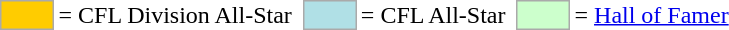<table>
<tr>
<td style="background-color:#FFCC00; border:1px solid #aaaaaa; width:2em;"></td>
<td>= CFL Division All-Star</td>
<td></td>
<td style="background-color:#B0E0E6; border:1px solid #aaaaaa; width:2em;"></td>
<td>= CFL All-Star</td>
<td></td>
<td style="background-color:#CCFFCC; border:1px solid #aaaaaa; width:2em;"></td>
<td>= <a href='#'>Hall of Famer</a></td>
</tr>
</table>
